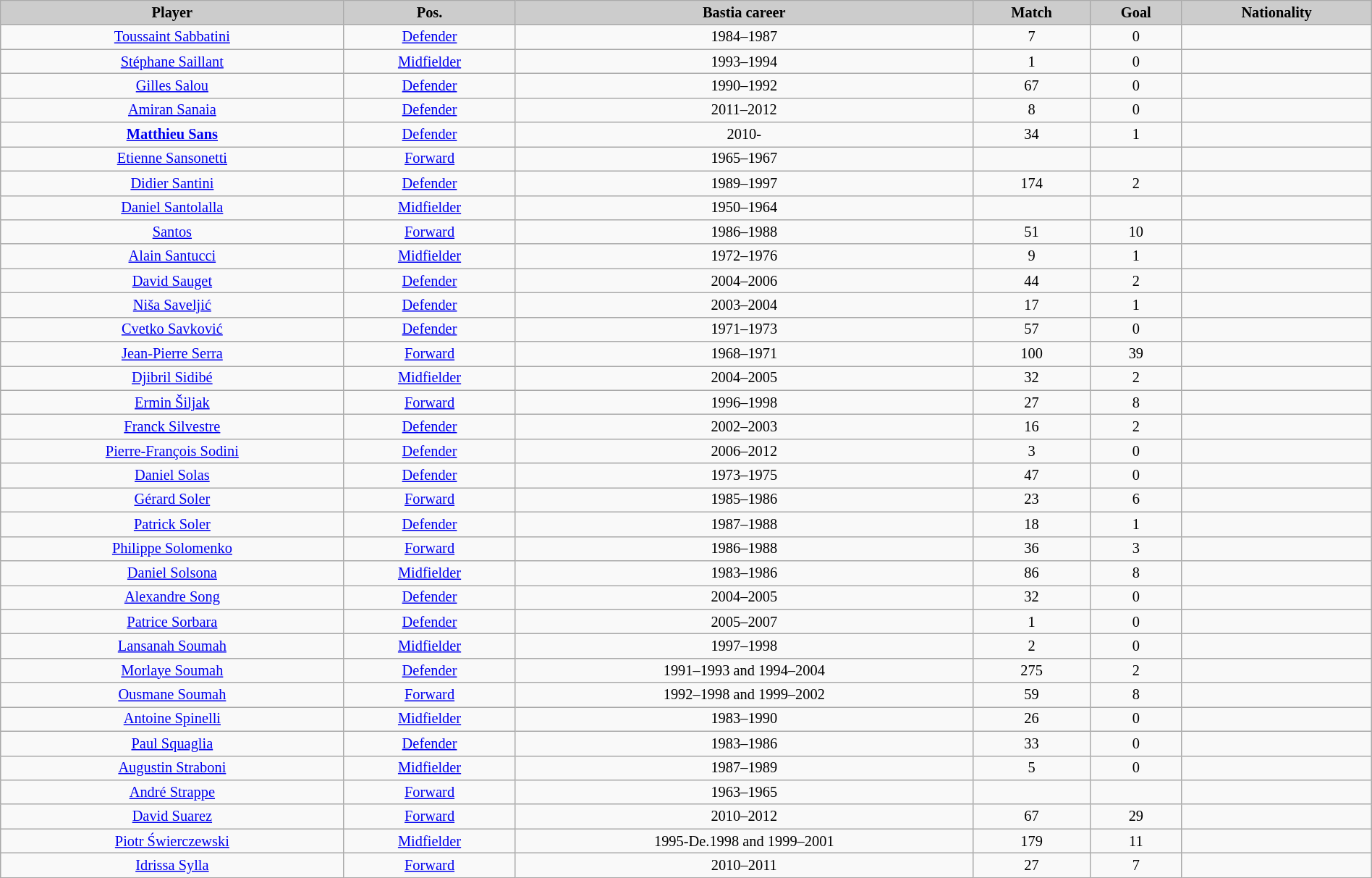<table cellpadding="4" cellspacing="0" border="1" width="100%" style="text-align: center; font-size: 85%; border: gray solid 1px; border-collapse: collapse;" class="wikitable sortable">
<tr bgcolor="#CCCCCC">
<td align="center"><strong>Player</strong></td>
<td align="center"><strong>Pos.</strong></td>
<td align="center"><strong>Bastia career</strong></td>
<td align="center"><strong>Match</strong></td>
<td align="center"><strong>Goal</strong></td>
<td align="center"><strong>Nationality</strong></td>
</tr>
<tr>
<td><a href='#'>Toussaint Sabbatini</a></td>
<td><a href='#'>Defender</a></td>
<td>1984–1987</td>
<td>7</td>
<td>0</td>
<td></td>
</tr>
<tr>
<td><a href='#'>Stéphane Saillant</a></td>
<td><a href='#'>Midfielder</a></td>
<td>1993–1994</td>
<td>1</td>
<td>0</td>
<td></td>
</tr>
<tr>
<td><a href='#'>Gilles Salou</a></td>
<td><a href='#'>Defender</a></td>
<td>1990–1992</td>
<td>67</td>
<td>0</td>
<td></td>
</tr>
<tr>
<td><a href='#'>Amiran Sanaia</a></td>
<td><a href='#'>Defender</a></td>
<td>2011–2012</td>
<td>8</td>
<td>0</td>
<td></td>
</tr>
<tr>
<td><strong><a href='#'>Matthieu Sans</a></strong></td>
<td><a href='#'>Defender</a></td>
<td>2010-</td>
<td>34</td>
<td>1</td>
<td></td>
</tr>
<tr>
<td><a href='#'>Etienne Sansonetti</a></td>
<td><a href='#'>Forward</a></td>
<td>1965–1967</td>
<td></td>
<td></td>
<td></td>
</tr>
<tr>
<td><a href='#'>Didier Santini</a></td>
<td><a href='#'>Defender</a></td>
<td>1989–1997</td>
<td>174</td>
<td>2</td>
<td></td>
</tr>
<tr>
<td><a href='#'>Daniel Santolalla</a></td>
<td><a href='#'>Midfielder</a></td>
<td>1950–1964</td>
<td></td>
<td></td>
<td></td>
</tr>
<tr>
<td><a href='#'>Santos</a></td>
<td><a href='#'>Forward</a></td>
<td>1986–1988</td>
<td>51</td>
<td>10</td>
<td></td>
</tr>
<tr>
<td><a href='#'>Alain Santucci</a></td>
<td><a href='#'>Midfielder</a></td>
<td>1972–1976</td>
<td>9</td>
<td>1</td>
<td></td>
</tr>
<tr>
<td><a href='#'>David Sauget</a></td>
<td><a href='#'>Defender</a></td>
<td>2004–2006</td>
<td>44</td>
<td>2</td>
<td></td>
</tr>
<tr>
<td><a href='#'>Niša Saveljić</a></td>
<td><a href='#'>Defender</a></td>
<td>2003–2004</td>
<td>17</td>
<td>1</td>
<td></td>
</tr>
<tr>
<td><a href='#'>Cvetko Savković</a></td>
<td><a href='#'>Defender</a></td>
<td>1971–1973</td>
<td>57</td>
<td>0</td>
<td></td>
</tr>
<tr>
<td><a href='#'>Jean-Pierre Serra</a></td>
<td><a href='#'>Forward</a></td>
<td>1968–1971</td>
<td>100</td>
<td>39</td>
<td></td>
</tr>
<tr>
<td><a href='#'>Djibril Sidibé</a></td>
<td><a href='#'>Midfielder</a></td>
<td>2004–2005</td>
<td>32</td>
<td>2</td>
<td></td>
</tr>
<tr>
<td><a href='#'>Ermin Šiljak</a></td>
<td><a href='#'>Forward</a></td>
<td>1996–1998</td>
<td>27</td>
<td>8</td>
<td></td>
</tr>
<tr>
<td><a href='#'>Franck Silvestre</a></td>
<td><a href='#'>Defender</a></td>
<td>2002–2003</td>
<td>16</td>
<td>2</td>
<td></td>
</tr>
<tr>
<td><a href='#'>Pierre-François Sodini</a></td>
<td><a href='#'>Defender</a></td>
<td>2006–2012</td>
<td>3</td>
<td>0</td>
<td></td>
</tr>
<tr>
<td><a href='#'>Daniel Solas</a></td>
<td><a href='#'>Defender</a></td>
<td>1973–1975</td>
<td>47</td>
<td>0</td>
<td></td>
</tr>
<tr>
<td><a href='#'>Gérard Soler</a></td>
<td><a href='#'>Forward</a></td>
<td>1985–1986</td>
<td>23</td>
<td>6</td>
<td></td>
</tr>
<tr>
<td><a href='#'>Patrick Soler</a></td>
<td><a href='#'>Defender</a></td>
<td>1987–1988</td>
<td>18</td>
<td>1</td>
<td></td>
</tr>
<tr>
<td><a href='#'>Philippe Solomenko</a></td>
<td><a href='#'>Forward</a></td>
<td>1986–1988</td>
<td>36</td>
<td>3</td>
<td></td>
</tr>
<tr>
<td><a href='#'>Daniel Solsona</a></td>
<td><a href='#'>Midfielder</a></td>
<td>1983–1986</td>
<td>86</td>
<td>8</td>
<td></td>
</tr>
<tr>
<td><a href='#'>Alexandre Song</a></td>
<td><a href='#'>Defender</a></td>
<td>2004–2005</td>
<td>32</td>
<td>0</td>
<td></td>
</tr>
<tr>
<td><a href='#'>Patrice Sorbara</a></td>
<td><a href='#'>Defender</a></td>
<td>2005–2007</td>
<td>1</td>
<td>0</td>
<td></td>
</tr>
<tr>
<td><a href='#'>Lansanah Soumah</a></td>
<td><a href='#'>Midfielder</a></td>
<td>1997–1998</td>
<td>2</td>
<td>0</td>
<td></td>
</tr>
<tr>
<td><a href='#'>Morlaye Soumah</a></td>
<td><a href='#'>Defender</a></td>
<td>1991–1993 and 1994–2004</td>
<td>275</td>
<td>2</td>
<td></td>
</tr>
<tr>
<td><a href='#'>Ousmane Soumah</a></td>
<td><a href='#'>Forward</a></td>
<td>1992–1998 and 1999–2002</td>
<td>59</td>
<td>8</td>
<td></td>
</tr>
<tr>
<td><a href='#'>Antoine Spinelli</a></td>
<td><a href='#'>Midfielder</a></td>
<td>1983–1990</td>
<td>26</td>
<td>0</td>
<td></td>
</tr>
<tr>
<td><a href='#'>Paul Squaglia</a></td>
<td><a href='#'>Defender</a></td>
<td>1983–1986</td>
<td>33</td>
<td>0</td>
<td></td>
</tr>
<tr>
<td><a href='#'>Augustin Straboni</a></td>
<td><a href='#'>Midfielder</a></td>
<td>1987–1989</td>
<td>5</td>
<td>0</td>
<td></td>
</tr>
<tr>
<td><a href='#'>André Strappe</a></td>
<td><a href='#'>Forward</a></td>
<td>1963–1965</td>
<td></td>
<td></td>
<td></td>
</tr>
<tr>
<td><a href='#'>David Suarez</a></td>
<td><a href='#'>Forward</a></td>
<td>2010–2012</td>
<td>67</td>
<td>29</td>
<td></td>
</tr>
<tr>
<td><a href='#'>Piotr Świerczewski</a></td>
<td><a href='#'>Midfielder</a></td>
<td>1995-De.1998 and 1999–2001</td>
<td>179</td>
<td>11</td>
<td></td>
</tr>
<tr>
<td><a href='#'>Idrissa Sylla</a></td>
<td><a href='#'>Forward</a></td>
<td>2010–2011</td>
<td>27</td>
<td>7</td>
<td></td>
</tr>
</table>
